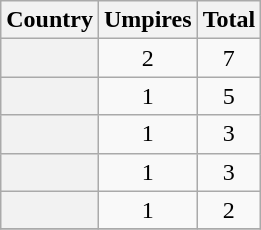<table class="sortable plainrowheaders wikitable">
<tr>
<th scope="col">Country</th>
<th scope="col">Umpires</th>
<th scope="col">Total</th>
</tr>
<tr>
<th scope="row"></th>
<td style="text-align: center">2</td>
<td style="text-align: center">7</td>
</tr>
<tr>
<th scope="row"></th>
<td style="text-align: center">1</td>
<td style="text-align: center">5</td>
</tr>
<tr>
<th scope="row"></th>
<td style="text-align: center">1</td>
<td style="text-align: center">3</td>
</tr>
<tr>
<th scope="row"></th>
<td style="text-align: center">1</td>
<td style="text-align: center">3</td>
</tr>
<tr>
<th scope="row"></th>
<td style="text-align: center">1</td>
<td style="text-align: center">2</td>
</tr>
<tr>
</tr>
</table>
